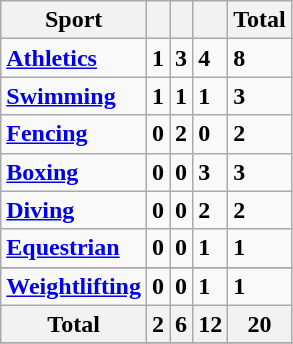<table class="wikitable" style="font-size:85% align="right" style="text-align:center">
<tr>
<th>Sport</th>
<th></th>
<th></th>
<th></th>
<th>Total</th>
</tr>
<tr style="font-weight:bold;">
<td><a href='#'>Athletics</a></td>
<td>1</td>
<td>3</td>
<td>4</td>
<td>8</td>
</tr>
<tr style="font-weight:bold;">
<td><a href='#'>Swimming</a></td>
<td>1</td>
<td>1</td>
<td>1</td>
<td>3</td>
</tr>
<tr style="font-weight:bold;">
<td><a href='#'>Fencing</a></td>
<td>0</td>
<td>2</td>
<td>0</td>
<td>2</td>
</tr>
<tr style="font-weight:bold;">
<td><a href='#'>Boxing</a></td>
<td>0</td>
<td>0</td>
<td>3</td>
<td>3</td>
</tr>
<tr style="font-weight:bold;">
<td><a href='#'>Diving</a></td>
<td>0</td>
<td>0</td>
<td>2</td>
<td>2</td>
</tr>
<tr style="font-weight:bold;">
<td><a href='#'>Equestrian</a></td>
<td>0</td>
<td>0</td>
<td>1</td>
<td>1</td>
</tr>
<tr>
</tr>
<tr style="font-weight:bold;">
<td><a href='#'>Weightlifting</a></td>
<td>0</td>
<td>0</td>
<td>1</td>
<td>1</td>
</tr>
<tr>
<th>Total</th>
<th>2</th>
<th>6</th>
<th>12</th>
<th>20</th>
</tr>
<tr>
</tr>
</table>
